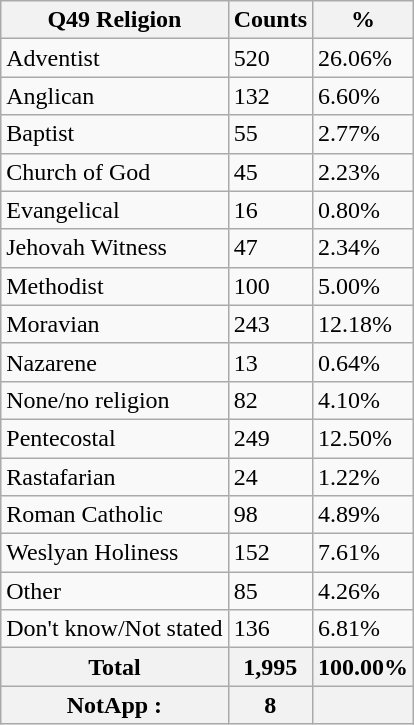<table class="wikitable sortable">
<tr>
<th>Q49 Religion</th>
<th>Counts</th>
<th>%</th>
</tr>
<tr>
<td>Adventist</td>
<td>520</td>
<td>26.06%</td>
</tr>
<tr>
<td>Anglican</td>
<td>132</td>
<td>6.60%</td>
</tr>
<tr>
<td>Baptist</td>
<td>55</td>
<td>2.77%</td>
</tr>
<tr>
<td>Church of God</td>
<td>45</td>
<td>2.23%</td>
</tr>
<tr>
<td>Evangelical</td>
<td>16</td>
<td>0.80%</td>
</tr>
<tr>
<td>Jehovah Witness</td>
<td>47</td>
<td>2.34%</td>
</tr>
<tr>
<td>Methodist</td>
<td>100</td>
<td>5.00%</td>
</tr>
<tr>
<td>Moravian</td>
<td>243</td>
<td>12.18%</td>
</tr>
<tr>
<td>Nazarene</td>
<td>13</td>
<td>0.64%</td>
</tr>
<tr>
<td>None/no religion</td>
<td>82</td>
<td>4.10%</td>
</tr>
<tr>
<td>Pentecostal</td>
<td>249</td>
<td>12.50%</td>
</tr>
<tr>
<td>Rastafarian</td>
<td>24</td>
<td>1.22%</td>
</tr>
<tr>
<td>Roman Catholic</td>
<td>98</td>
<td>4.89%</td>
</tr>
<tr>
<td>Weslyan Holiness</td>
<td>152</td>
<td>7.61%</td>
</tr>
<tr>
<td>Other</td>
<td>85</td>
<td>4.26%</td>
</tr>
<tr>
<td>Don't know/Not stated</td>
<td>136</td>
<td>6.81%</td>
</tr>
<tr>
<th>Total</th>
<th>1,995</th>
<th>100.00%</th>
</tr>
<tr>
<th>NotApp :</th>
<th>8</th>
<th></th>
</tr>
</table>
